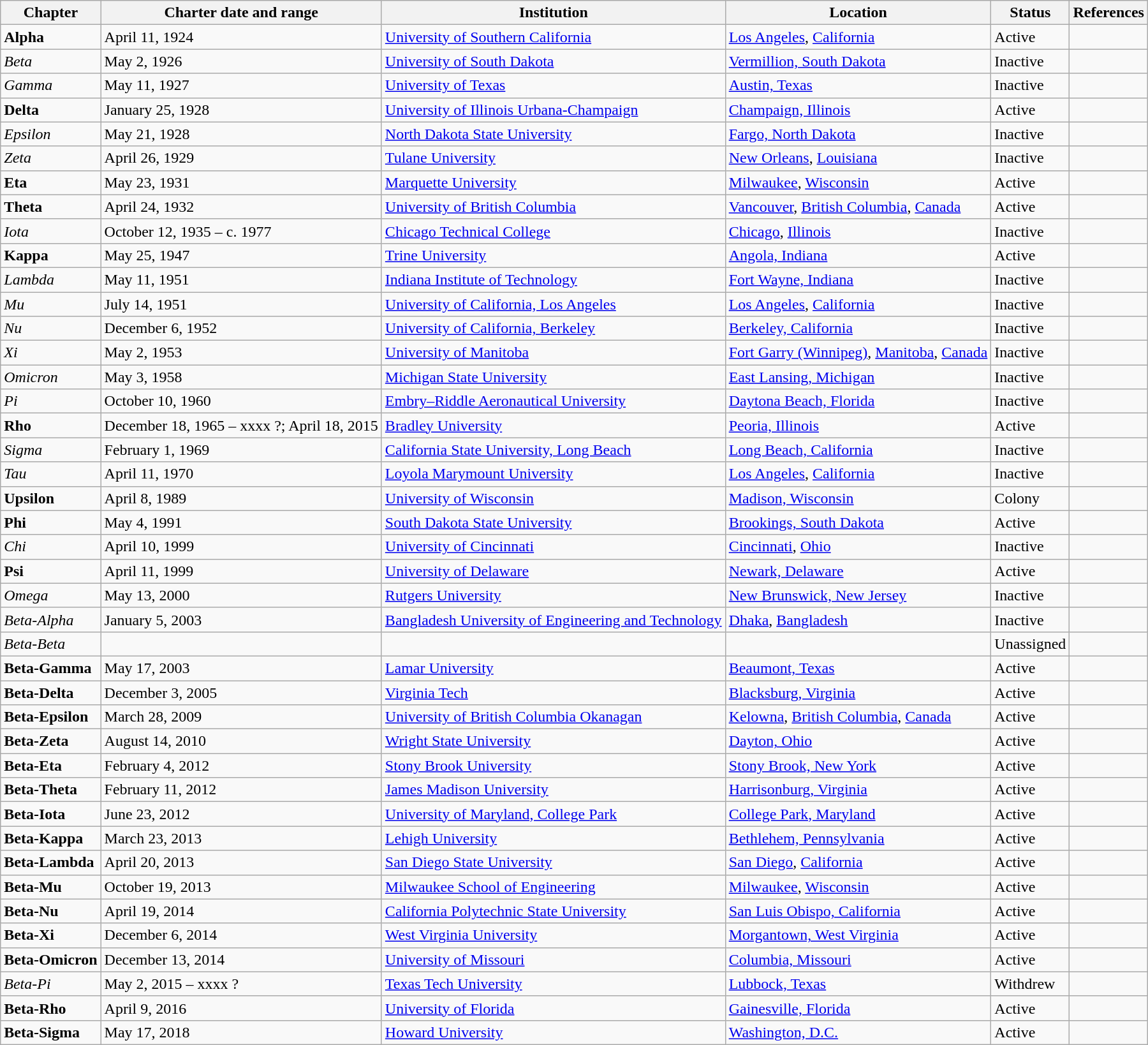<table class="wikitable sortable">
<tr>
<th>Chapter</th>
<th>Charter date and range</th>
<th>Institution</th>
<th>Location</th>
<th>Status</th>
<th>References</th>
</tr>
<tr>
<td><strong>Alpha</strong></td>
<td>April 11, 1924</td>
<td><a href='#'>University of Southern California</a></td>
<td><a href='#'>Los Angeles</a>, <a href='#'>California</a></td>
<td>Active</td>
<td></td>
</tr>
<tr>
<td><em>Beta</em></td>
<td>May 2, 1926</td>
<td><a href='#'>University of South Dakota</a></td>
<td><a href='#'>Vermillion, South Dakota</a></td>
<td>Inactive</td>
<td></td>
</tr>
<tr>
<td><em>Gamma</em></td>
<td>May 11, 1927</td>
<td><a href='#'>University of Texas</a></td>
<td><a href='#'>Austin, Texas</a></td>
<td>Inactive</td>
<td></td>
</tr>
<tr>
<td><strong>Delta</strong></td>
<td>January 25, 1928</td>
<td><a href='#'>University of Illinois Urbana-Champaign</a></td>
<td><a href='#'>Champaign, Illinois</a></td>
<td>Active</td>
<td></td>
</tr>
<tr>
<td><em>Epsilon</em></td>
<td>May 21, 1928</td>
<td><a href='#'>North Dakota State University</a></td>
<td><a href='#'>Fargo, North Dakota</a></td>
<td>Inactive</td>
<td></td>
</tr>
<tr>
<td><em>Zeta</em></td>
<td>April 26, 1929</td>
<td><a href='#'>Tulane University</a></td>
<td><a href='#'>New Orleans</a>, <a href='#'>Louisiana</a></td>
<td>Inactive</td>
<td></td>
</tr>
<tr>
<td><strong>Eta</strong></td>
<td>May 23, 1931</td>
<td><a href='#'>Marquette University</a></td>
<td><a href='#'>Milwaukee</a>, <a href='#'>Wisconsin</a></td>
<td>Active</td>
<td></td>
</tr>
<tr>
<td><strong>Theta</strong></td>
<td>April 24, 1932</td>
<td><a href='#'>University of British Columbia</a></td>
<td><a href='#'>Vancouver</a>, <a href='#'>British Columbia</a>, <a href='#'>Canada</a></td>
<td>Active</td>
<td></td>
</tr>
<tr>
<td><em>Iota</em></td>
<td>October 12, 1935 – c. 1977</td>
<td><a href='#'>Chicago Technical College</a></td>
<td><a href='#'>Chicago</a>, <a href='#'>Illinois</a></td>
<td>Inactive</td>
<td></td>
</tr>
<tr>
<td><strong>Kappa</strong></td>
<td>May 25, 1947</td>
<td><a href='#'>Trine University</a></td>
<td><a href='#'>Angola, Indiana</a></td>
<td>Active</td>
<td></td>
</tr>
<tr>
<td><em>Lambda</em></td>
<td>May 11, 1951</td>
<td><a href='#'>Indiana Institute of Technology</a></td>
<td><a href='#'>Fort Wayne, Indiana</a></td>
<td>Inactive</td>
<td></td>
</tr>
<tr>
<td><em>Mu</em></td>
<td>July 14, 1951</td>
<td><a href='#'>University of California, Los Angeles</a></td>
<td><a href='#'>Los Angeles</a>, <a href='#'>California</a></td>
<td>Inactive</td>
<td></td>
</tr>
<tr>
<td><em>Nu</em></td>
<td>December 6, 1952</td>
<td><a href='#'>University of California, Berkeley</a></td>
<td><a href='#'>Berkeley, California</a></td>
<td>Inactive</td>
<td></td>
</tr>
<tr>
<td><em>Xi</em></td>
<td>May 2, 1953</td>
<td><a href='#'>University of Manitoba</a></td>
<td><a href='#'>Fort Garry (Winnipeg)</a>, <a href='#'>Manitoba</a>, <a href='#'>Canada</a></td>
<td>Inactive</td>
<td></td>
</tr>
<tr>
<td><em>Omicron</em></td>
<td>May 3, 1958</td>
<td><a href='#'>Michigan State University</a></td>
<td><a href='#'>East Lansing, Michigan</a></td>
<td>Inactive</td>
<td></td>
</tr>
<tr>
<td><em>Pi</em></td>
<td>October 10, 1960</td>
<td><a href='#'>Embry–Riddle Aeronautical University</a></td>
<td><a href='#'>Daytona Beach, Florida</a></td>
<td>Inactive</td>
<td></td>
</tr>
<tr>
<td><strong>Rho</strong></td>
<td>December 18, 1965 – xxxx ?; April 18, 2015</td>
<td><a href='#'>Bradley University</a></td>
<td><a href='#'>Peoria, Illinois</a></td>
<td>Active</td>
<td></td>
</tr>
<tr>
<td><em>Sigma</em></td>
<td>February 1, 1969</td>
<td><a href='#'>California State University, Long Beach</a></td>
<td><a href='#'>Long Beach, California</a></td>
<td>Inactive</td>
<td></td>
</tr>
<tr>
<td><em>Tau</em></td>
<td>April 11, 1970</td>
<td><a href='#'>Loyola Marymount University</a></td>
<td><a href='#'>Los Angeles</a>, <a href='#'>California</a></td>
<td>Inactive</td>
<td></td>
</tr>
<tr>
<td><strong>Upsilon</strong></td>
<td>April 8, 1989</td>
<td><a href='#'>University of Wisconsin</a></td>
<td><a href='#'>Madison, Wisconsin</a></td>
<td>Colony</td>
<td></td>
</tr>
<tr>
<td><strong>Phi</strong></td>
<td>May 4, 1991</td>
<td><a href='#'>South Dakota State University</a></td>
<td><a href='#'>Brookings, South Dakota</a></td>
<td>Active</td>
<td></td>
</tr>
<tr>
<td><em>Chi</em></td>
<td>April 10, 1999</td>
<td><a href='#'>University of Cincinnati</a></td>
<td><a href='#'>Cincinnati</a>, <a href='#'>Ohio</a></td>
<td>Inactive</td>
<td></td>
</tr>
<tr>
<td><strong>Psi</strong></td>
<td>April 11, 1999</td>
<td><a href='#'>University of Delaware</a></td>
<td><a href='#'>Newark, Delaware</a></td>
<td>Active</td>
<td></td>
</tr>
<tr>
<td><em>Omega</em></td>
<td>May 13, 2000</td>
<td><a href='#'>Rutgers University</a></td>
<td><a href='#'>New Brunswick, New Jersey</a></td>
<td>Inactive</td>
<td></td>
</tr>
<tr>
<td><em>Beta-Alpha</em></td>
<td>January 5, 2003</td>
<td><a href='#'>Bangladesh University of Engineering and Technology</a></td>
<td><a href='#'>Dhaka</a>, <a href='#'>Bangladesh</a></td>
<td>Inactive</td>
<td></td>
</tr>
<tr>
<td><em>Beta-Beta</em></td>
<td></td>
<td></td>
<td></td>
<td>Unassigned</td>
<td></td>
</tr>
<tr>
<td><strong>Beta-Gamma</strong></td>
<td>May 17, 2003</td>
<td><a href='#'>Lamar University</a></td>
<td><a href='#'>Beaumont, Texas</a></td>
<td>Active</td>
<td></td>
</tr>
<tr>
<td><strong>Beta-Delta</strong></td>
<td>December 3, 2005</td>
<td><a href='#'>Virginia Tech</a></td>
<td><a href='#'>Blacksburg, Virginia</a></td>
<td>Active</td>
<td></td>
</tr>
<tr>
<td><strong>Beta-Epsilon</strong></td>
<td>March 28, 2009</td>
<td><a href='#'>University of British Columbia Okanagan</a></td>
<td><a href='#'>Kelowna</a>, <a href='#'>British Columbia</a>, <a href='#'>Canada</a></td>
<td>Active</td>
<td></td>
</tr>
<tr>
<td><strong>Beta-Zeta</strong></td>
<td>August 14, 2010</td>
<td><a href='#'>Wright State University</a></td>
<td><a href='#'>Dayton, Ohio</a></td>
<td>Active</td>
<td></td>
</tr>
<tr>
<td><strong>Beta-Eta</strong></td>
<td>February 4, 2012</td>
<td><a href='#'>Stony Brook University</a></td>
<td><a href='#'>Stony Brook, New York</a></td>
<td>Active</td>
<td></td>
</tr>
<tr>
<td><strong>Beta-Theta</strong></td>
<td>February 11, 2012</td>
<td><a href='#'>James Madison University</a></td>
<td><a href='#'>Harrisonburg, Virginia</a></td>
<td>Active</td>
<td></td>
</tr>
<tr>
<td><strong>Beta-Iota</strong></td>
<td>June 23, 2012</td>
<td><a href='#'>University of Maryland, College Park</a></td>
<td><a href='#'>College Park, Maryland</a></td>
<td>Active</td>
<td></td>
</tr>
<tr>
<td><strong>Beta-Kappa</strong></td>
<td>March 23, 2013</td>
<td><a href='#'>Lehigh University</a></td>
<td><a href='#'>Bethlehem, Pennsylvania</a></td>
<td>Active</td>
<td></td>
</tr>
<tr>
<td><strong>Beta-Lambda</strong></td>
<td>April 20, 2013</td>
<td><a href='#'>San Diego State University</a></td>
<td><a href='#'>San Diego</a>, <a href='#'>California</a></td>
<td>Active</td>
<td></td>
</tr>
<tr>
<td><strong>Beta-Mu</strong></td>
<td>October 19, 2013</td>
<td><a href='#'>Milwaukee School of Engineering</a></td>
<td><a href='#'>Milwaukee</a>, <a href='#'>Wisconsin</a></td>
<td>Active</td>
<td></td>
</tr>
<tr>
<td><strong>Beta-Nu</strong></td>
<td>April 19, 2014</td>
<td><a href='#'>California Polytechnic State University</a></td>
<td><a href='#'>San Luis Obispo, California</a></td>
<td>Active</td>
<td></td>
</tr>
<tr>
<td><strong>Beta-Xi</strong></td>
<td>December 6, 2014</td>
<td><a href='#'>West Virginia University</a></td>
<td><a href='#'>Morgantown, West Virginia</a></td>
<td>Active</td>
<td></td>
</tr>
<tr>
<td><strong>Beta-Omicron</strong></td>
<td>December 13, 2014</td>
<td><a href='#'>University of Missouri</a></td>
<td><a href='#'>Columbia, Missouri</a></td>
<td>Active</td>
<td></td>
</tr>
<tr>
<td><em>Beta-Pi</em></td>
<td>May 2, 2015 – xxxx ?</td>
<td><a href='#'>Texas Tech University</a></td>
<td><a href='#'>Lubbock, Texas</a></td>
<td>Withdrew</td>
<td></td>
</tr>
<tr>
<td><strong>Beta-Rho</strong></td>
<td>April 9, 2016</td>
<td><a href='#'>University of Florida</a></td>
<td><a href='#'>Gainesville, Florida</a></td>
<td>Active</td>
<td></td>
</tr>
<tr>
<td><strong>Beta-Sigma</strong></td>
<td>May 17, 2018</td>
<td><a href='#'>Howard University</a></td>
<td><a href='#'>Washington, D.C.</a></td>
<td>Active</td>
<td></td>
</tr>
</table>
